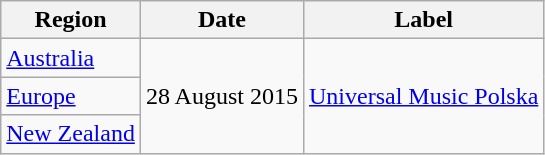<table class="wikitable">
<tr>
<th>Region</th>
<th>Date</th>
<th>Label</th>
</tr>
<tr>
<td><a href='#'>Australia</a></td>
<td rowspan=3>28 August 2015</td>
<td rowspan=3><a href='#'>Universal Music Polska</a></td>
</tr>
<tr>
<td><a href='#'>Europe</a></td>
</tr>
<tr>
<td><a href='#'>New Zealand</a></td>
</tr>
</table>
